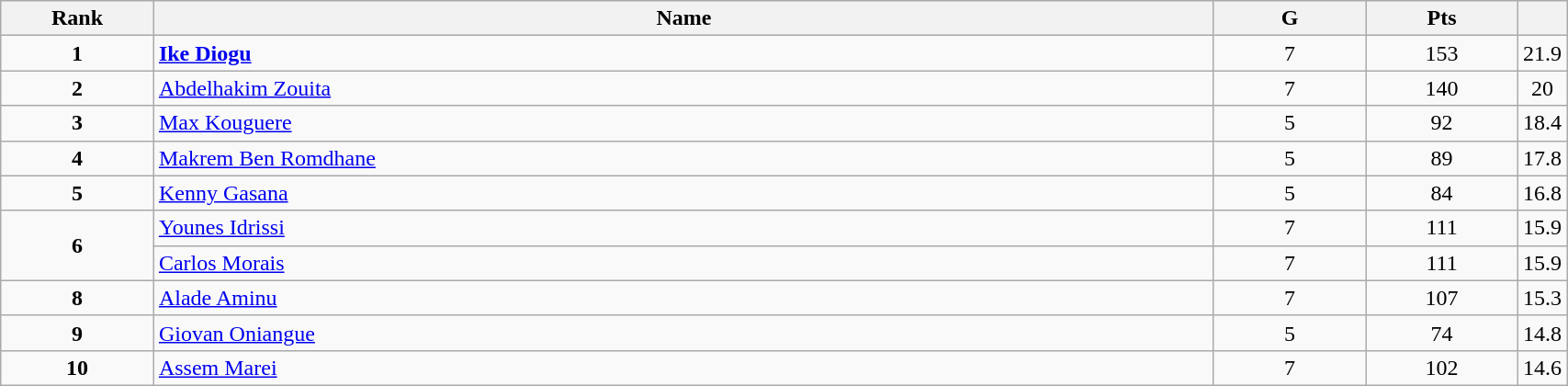<table class="wikitable" style="width:90%;">
<tr>
<th style="width:10%;">Rank</th>
<th style="width:70%;">Name</th>
<th style="width:10%;">G</th>
<th style="width:10%;">Pts</th>
<th style="width:10%;"></th>
</tr>
<tr align=center>
<td><strong>1</strong></td>
<td align=left> <strong><a href='#'>Ike Diogu</a></strong></td>
<td>7</td>
<td>153</td>
<td>21.9</td>
</tr>
<tr align=center>
<td><strong>2</strong></td>
<td align=left> <a href='#'>Abdelhakim Zouita</a></td>
<td>7</td>
<td>140</td>
<td>20</td>
</tr>
<tr align=center>
<td><strong>3</strong></td>
<td align=left> <a href='#'>Max Kouguere</a></td>
<td>5</td>
<td>92</td>
<td>18.4</td>
</tr>
<tr align=center>
<td><strong>4</strong></td>
<td align=left> <a href='#'>Makrem Ben Romdhane</a></td>
<td>5</td>
<td>89</td>
<td>17.8</td>
</tr>
<tr align=center>
<td><strong>5</strong></td>
<td align=left> <a href='#'>Kenny Gasana</a></td>
<td>5</td>
<td>84</td>
<td>16.8</td>
</tr>
<tr align=center>
<td rowspan=2><strong>6</strong></td>
<td align=left> <a href='#'>Younes Idrissi</a></td>
<td>7</td>
<td>111</td>
<td>15.9</td>
</tr>
<tr align=center>
<td align=left> <a href='#'>Carlos Morais</a></td>
<td>7</td>
<td>111</td>
<td>15.9</td>
</tr>
<tr align=center>
<td><strong>8</strong></td>
<td align=left> <a href='#'>Alade Aminu</a></td>
<td>7</td>
<td>107</td>
<td>15.3</td>
</tr>
<tr align=center>
<td><strong>9</strong></td>
<td align=left> <a href='#'>Giovan Oniangue</a></td>
<td>5</td>
<td>74</td>
<td>14.8</td>
</tr>
<tr align=center>
<td><strong>10</strong></td>
<td align=left> <a href='#'>Assem Marei</a></td>
<td>7</td>
<td>102</td>
<td>14.6</td>
</tr>
</table>
